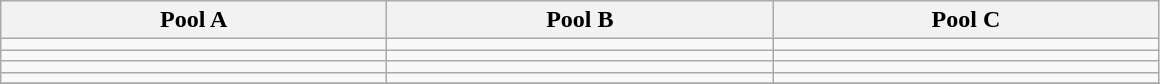<table class="wikitable">
<tr>
<th width=250>Pool A</th>
<th width=250>Pool B</th>
<th width=250>Pool C</th>
</tr>
<tr>
<td></td>
<td></td>
<td></td>
</tr>
<tr>
<td></td>
<td></td>
<td></td>
</tr>
<tr>
<td></td>
<td></td>
<td></td>
</tr>
<tr>
<td></td>
<td></td>
<td></td>
</tr>
<tr>
</tr>
</table>
